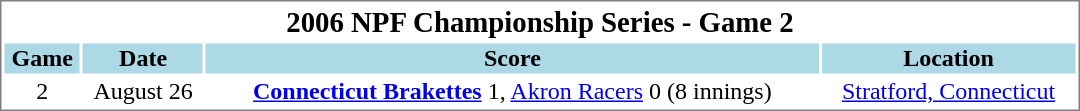<table cellpadding="1"  style="min-width:45em;text-align:center;font-size:100%; border:1px solid gray;">
<tr style="font-size:larger;">
<th colspan=8>2006 NPF Championship Series - Game 2</th>
</tr>
<tr style="background:lightblue;">
<th>Game</th>
<th>Date</th>
<th>Score</th>
<th>Location</th>
</tr>
<tr>
<td>2</td>
<td>August 26</td>
<td><strong><a href='#'>Connecticut Brakettes</a></strong> 1, <a href='#'>Akron Racers</a> 0 (8 innings)</td>
<td><a href='#'>Stratford, Connecticut</a></td>
</tr>
</table>
